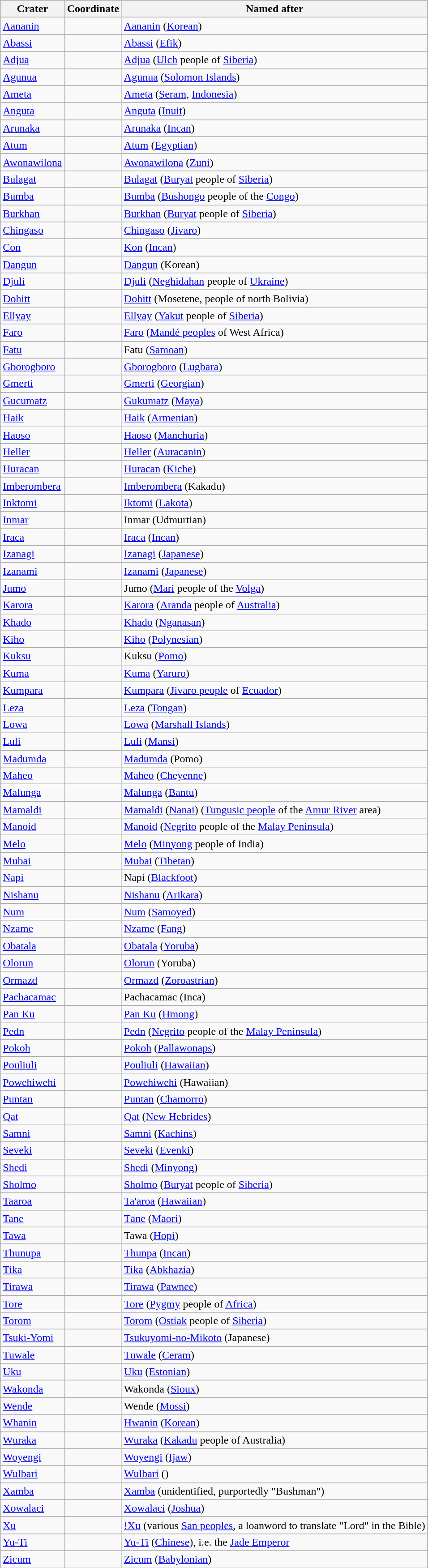<table class="wikitable">
<tr>
<th>Crater</th>
<th class="unsortable">Coordinate</th>
<th>Named after</th>
</tr>
<tr>
<td><a href='#'>Aananin</a></td>
<td></td>
<td><a href='#'>Aananin</a> (<a href='#'>Korean</a>)</td>
</tr>
<tr>
<td><a href='#'>Abassi</a></td>
<td></td>
<td><a href='#'>Abassi</a> (<a href='#'>Efik</a>)</td>
</tr>
<tr>
<td><a href='#'>Adjua</a></td>
<td></td>
<td><a href='#'>Adjua</a> (<a href='#'>Ulch</a> people of <a href='#'>Siberia</a>)</td>
</tr>
<tr>
<td><a href='#'>Agunua</a></td>
<td></td>
<td><a href='#'>Agunua</a> (<a href='#'>Solomon Islands</a>)</td>
</tr>
<tr>
<td><a href='#'>Ameta</a></td>
<td></td>
<td><a href='#'>Ameta</a> (<a href='#'>Seram</a>, <a href='#'>Indonesia</a>)</td>
</tr>
<tr>
<td><a href='#'>Anguta</a></td>
<td></td>
<td><a href='#'>Anguta</a> (<a href='#'>Inuit</a>)</td>
</tr>
<tr>
<td><a href='#'>Arunaka</a></td>
<td></td>
<td><a href='#'>Arunaka</a> (<a href='#'>Incan</a>)</td>
</tr>
<tr>
<td><a href='#'>Atum</a></td>
<td></td>
<td><a href='#'>Atum</a> (<a href='#'>Egyptian</a>)</td>
</tr>
<tr>
<td><a href='#'>Awonawilona</a></td>
<td></td>
<td><a href='#'>Awonawilona</a> (<a href='#'>Zuni</a>)</td>
</tr>
<tr>
<td><a href='#'>Bulagat</a></td>
<td></td>
<td><a href='#'>Bulagat</a> (<a href='#'>Buryat</a> people of <a href='#'>Siberia</a>)</td>
</tr>
<tr>
<td><a href='#'>Bumba</a></td>
<td></td>
<td><a href='#'>Bumba</a> (<a href='#'>Bushongo</a> people of the <a href='#'>Congo</a>)</td>
</tr>
<tr>
<td><a href='#'>Burkhan</a></td>
<td></td>
<td><a href='#'>Burkhan</a> (<a href='#'>Buryat</a> people of <a href='#'>Siberia</a>)</td>
</tr>
<tr>
<td><a href='#'>Chingaso</a></td>
<td></td>
<td><a href='#'>Chingaso</a> (<a href='#'>Jivaro</a>)</td>
</tr>
<tr>
<td><a href='#'>Con</a></td>
<td></td>
<td><a href='#'>Kon</a> (<a href='#'>Incan</a>)</td>
</tr>
<tr>
<td><a href='#'>Dangun</a></td>
<td></td>
<td><a href='#'>Dangun</a> (Korean)</td>
</tr>
<tr>
<td><a href='#'>Djuli</a></td>
<td></td>
<td><a href='#'>Djuli</a> (<a href='#'>Neghidahan</a> people of <a href='#'>Ukraine</a>)</td>
</tr>
<tr>
<td><a href='#'>Dohitt</a></td>
<td></td>
<td><a href='#'>Dohitt</a> (Mosetene, people of north Bolivia)</td>
</tr>
<tr>
<td><a href='#'>Ellyay</a></td>
<td></td>
<td><a href='#'>Ellyay</a> (<a href='#'>Yakut</a> people of <a href='#'>Siberia</a>)</td>
</tr>
<tr>
<td><a href='#'>Faro</a></td>
<td></td>
<td><a href='#'>Faro</a> (<a href='#'>Mandé peoples</a> of West Africa)</td>
</tr>
<tr>
<td><a href='#'>Fatu</a></td>
<td></td>
<td>Fatu (<a href='#'>Samoan</a>)</td>
</tr>
<tr>
<td><a href='#'>Gborogboro</a></td>
<td></td>
<td><a href='#'>Gborogboro</a> (<a href='#'>Lugbara</a>)</td>
</tr>
<tr>
<td><a href='#'>Gmerti</a></td>
<td></td>
<td><a href='#'>Gmerti</a> (<a href='#'>Georgian</a>)</td>
</tr>
<tr>
<td><a href='#'>Gucumatz</a></td>
<td></td>
<td><a href='#'>Gukumatz</a> (<a href='#'>Maya</a>)</td>
</tr>
<tr>
<td><a href='#'>Haik</a></td>
<td></td>
<td><a href='#'>Haik</a> (<a href='#'>Armenian</a>)</td>
</tr>
<tr>
<td><a href='#'>Haoso</a></td>
<td></td>
<td><a href='#'>Haoso</a> (<a href='#'>Manchuria</a>)</td>
</tr>
<tr>
<td><a href='#'>Heller</a></td>
<td></td>
<td><a href='#'>Heller</a> (<a href='#'>Auracanin</a>)</td>
</tr>
<tr>
<td><a href='#'>Huracan</a></td>
<td></td>
<td><a href='#'>Huracan</a> (<a href='#'>Kiche</a>)</td>
</tr>
<tr>
<td><a href='#'>Imberombera</a></td>
<td></td>
<td><a href='#'>Imberombera</a> (Kakadu)</td>
</tr>
<tr>
<td><a href='#'>Inktomi</a></td>
<td></td>
<td><a href='#'>Iktomi</a> (<a href='#'>Lakota</a>)</td>
</tr>
<tr>
<td><a href='#'>Inmar</a></td>
<td></td>
<td>Inmar (Udmurtian)</td>
</tr>
<tr>
<td><a href='#'>Iraca</a></td>
<td></td>
<td><a href='#'>Iraca</a> (<a href='#'>Incan</a>)</td>
</tr>
<tr>
<td><a href='#'>Izanagi</a></td>
<td></td>
<td><a href='#'>Izanagi</a> (<a href='#'>Japanese</a>)</td>
</tr>
<tr>
<td><a href='#'>Izanami</a></td>
<td></td>
<td><a href='#'>Izanami</a> (<a href='#'>Japanese</a>)</td>
</tr>
<tr>
<td><a href='#'>Jumo</a></td>
<td></td>
<td>Jumo (<a href='#'>Mari</a> people of the <a href='#'>Volga</a>)</td>
</tr>
<tr>
<td><a href='#'>Karora</a></td>
<td></td>
<td><a href='#'>Karora</a> (<a href='#'>Aranda</a> people of <a href='#'>Australia</a>)</td>
</tr>
<tr>
<td><a href='#'>Khado</a></td>
<td></td>
<td><a href='#'>Khado</a> (<a href='#'>Nganasan</a>)</td>
</tr>
<tr>
<td><a href='#'>Kiho</a></td>
<td></td>
<td><a href='#'>Kiho</a> (<a href='#'>Polynesian</a>)</td>
</tr>
<tr>
<td><a href='#'>Kuksu</a></td>
<td></td>
<td>Kuksu (<a href='#'>Pomo</a>)</td>
</tr>
<tr>
<td><a href='#'>Kuma</a></td>
<td></td>
<td><a href='#'>Kuma</a> (<a href='#'>Yaruro</a>)</td>
</tr>
<tr>
<td><a href='#'>Kumpara</a></td>
<td></td>
<td><a href='#'>Kumpara</a> (<a href='#'>Jivaro people</a> of <a href='#'>Ecuador</a>)</td>
</tr>
<tr>
<td><a href='#'>Leza</a></td>
<td></td>
<td><a href='#'>Leza</a> (<a href='#'>Tongan</a>)</td>
</tr>
<tr>
<td><a href='#'>Lowa</a></td>
<td></td>
<td><a href='#'>Lowa</a> (<a href='#'>Marshall Islands</a>)</td>
</tr>
<tr>
<td><a href='#'>Luli</a></td>
<td></td>
<td><a href='#'>Luli</a> (<a href='#'>Mansi</a>)</td>
</tr>
<tr>
<td><a href='#'>Madumda</a></td>
<td></td>
<td><a href='#'>Madumda</a> (Pomo)</td>
</tr>
<tr>
<td><a href='#'>Maheo</a></td>
<td></td>
<td><a href='#'>Maheo</a> (<a href='#'>Cheyenne</a>)</td>
</tr>
<tr>
<td><a href='#'>Malunga</a></td>
<td></td>
<td><a href='#'>Malunga</a> (<a href='#'>Bantu</a>)</td>
</tr>
<tr>
<td><a href='#'>Mamaldi</a></td>
<td></td>
<td><a href='#'>Mamaldi</a> (<a href='#'>Nanai</a>) (<a href='#'>Tungusic people</a> of the <a href='#'>Amur River</a> area)</td>
</tr>
<tr>
<td><a href='#'>Manoid</a></td>
<td></td>
<td><a href='#'>Manoid</a> (<a href='#'>Negrito</a> people of the <a href='#'>Malay Peninsula</a>)</td>
</tr>
<tr>
<td><a href='#'>Melo</a></td>
<td></td>
<td><a href='#'>Melo</a> (<a href='#'>Minyong</a> people of India)</td>
</tr>
<tr>
<td><a href='#'>Mubai</a></td>
<td></td>
<td><a href='#'>Mubai</a> (<a href='#'>Tibetan</a>)</td>
</tr>
<tr>
<td><a href='#'>Napi</a></td>
<td></td>
<td>Napi (<a href='#'>Blackfoot</a>)</td>
</tr>
<tr>
<td><a href='#'>Nishanu</a></td>
<td></td>
<td><a href='#'>Nishanu</a> (<a href='#'>Arikara</a>)</td>
</tr>
<tr>
<td><a href='#'>Num</a></td>
<td></td>
<td><a href='#'>Num</a> (<a href='#'>Samoyed</a>)</td>
</tr>
<tr>
<td><a href='#'>Nzame</a></td>
<td></td>
<td><a href='#'>Nzame</a> (<a href='#'>Fang</a>)</td>
</tr>
<tr>
<td><a href='#'>Obatala</a></td>
<td></td>
<td><a href='#'>Obatala</a> (<a href='#'>Yoruba</a>)</td>
</tr>
<tr>
<td><a href='#'>Olorun</a></td>
<td></td>
<td><a href='#'>Olorun</a> (Yoruba)</td>
</tr>
<tr>
<td><a href='#'>Ormazd</a></td>
<td></td>
<td><a href='#'>Ormazd</a> (<a href='#'>Zoroastrian</a>)</td>
</tr>
<tr>
<td><a href='#'>Pachacamac</a></td>
<td></td>
<td>Pachacamac (Inca)</td>
</tr>
<tr>
<td><a href='#'>Pan Ku</a></td>
<td></td>
<td><a href='#'>Pan Ku</a> (<a href='#'>Hmong</a>)</td>
</tr>
<tr>
<td><a href='#'>Pedn</a></td>
<td></td>
<td><a href='#'>Pedn</a> (<a href='#'>Negrito</a> people of the <a href='#'>Malay Peninsula</a>)</td>
</tr>
<tr>
<td><a href='#'>Pokoh</a></td>
<td></td>
<td><a href='#'>Pokoh</a> (<a href='#'>Pallawonaps</a>)</td>
</tr>
<tr>
<td><a href='#'>Pouliuli</a></td>
<td></td>
<td><a href='#'>Pouliuli</a> (<a href='#'>Hawaiian</a>)</td>
</tr>
<tr>
<td><a href='#'>Powehiwehi</a></td>
<td></td>
<td><a href='#'>Powehiwehi</a> (Hawaiian)</td>
</tr>
<tr>
<td><a href='#'>Puntan</a></td>
<td></td>
<td><a href='#'>Puntan</a> (<a href='#'>Chamorro</a>)</td>
</tr>
<tr>
<td><a href='#'>Qat</a></td>
<td></td>
<td><a href='#'>Qat</a> (<a href='#'>New Hebrides</a>)</td>
</tr>
<tr>
<td><a href='#'>Samni</a></td>
<td></td>
<td><a href='#'>Samni</a> (<a href='#'>Kachins</a>)</td>
</tr>
<tr>
<td><a href='#'>Seveki</a></td>
<td></td>
<td><a href='#'>Seveki</a> (<a href='#'>Evenki</a>)</td>
</tr>
<tr>
<td><a href='#'>Shedi</a></td>
<td></td>
<td><a href='#'>Shedi</a> (<a href='#'>Minyong</a>)</td>
</tr>
<tr>
<td><a href='#'>Sholmo</a></td>
<td></td>
<td><a href='#'>Sholmo</a> (<a href='#'>Buryat</a> people of <a href='#'>Siberia</a>)</td>
</tr>
<tr>
<td><a href='#'>Taaroa</a></td>
<td></td>
<td><a href='#'>Ta'aroa</a> (<a href='#'>Hawaiian</a>)</td>
</tr>
<tr>
<td><a href='#'>Tane</a></td>
<td></td>
<td><a href='#'>Tāne</a> (<a href='#'>Māori</a>)</td>
</tr>
<tr>
<td><a href='#'>Tawa</a></td>
<td></td>
<td>Tawa (<a href='#'>Hopi</a>)</td>
</tr>
<tr>
<td><a href='#'>Thunupa</a></td>
<td></td>
<td><a href='#'>Thunpa</a> (<a href='#'>Incan</a>)</td>
</tr>
<tr>
<td><a href='#'>Tika</a></td>
<td></td>
<td><a href='#'>Tika</a> (<a href='#'>Abkhazia</a>)</td>
</tr>
<tr>
<td><a href='#'>Tirawa</a></td>
<td></td>
<td><a href='#'>Tirawa</a> (<a href='#'>Pawnee</a>)</td>
</tr>
<tr>
<td><a href='#'>Tore</a></td>
<td></td>
<td><a href='#'>Tore</a> (<a href='#'>Pygmy</a> people of <a href='#'>Africa</a>)</td>
</tr>
<tr>
<td><a href='#'>Torom</a></td>
<td></td>
<td><a href='#'>Torom</a> (<a href='#'>Ostiak</a> people of <a href='#'>Siberia</a>)</td>
</tr>
<tr>
<td><a href='#'>Tsuki-Yomi</a></td>
<td></td>
<td><a href='#'>Tsukuyomi-no-Mikoto</a> (Japanese)</td>
</tr>
<tr>
<td><a href='#'>Tuwale</a></td>
<td></td>
<td><a href='#'>Tuwale</a> (<a href='#'>Ceram</a>)</td>
</tr>
<tr>
<td><a href='#'>Uku</a></td>
<td></td>
<td><a href='#'>Uku</a> (<a href='#'>Estonian</a>)</td>
</tr>
<tr>
<td><a href='#'>Wakonda</a></td>
<td></td>
<td>Wakonda (<a href='#'>Sioux</a>)</td>
</tr>
<tr>
<td><a href='#'>Wende</a></td>
<td></td>
<td>Wende (<a href='#'>Mossi</a>)</td>
</tr>
<tr>
<td><a href='#'>Whanin</a></td>
<td></td>
<td><a href='#'>Hwanin</a> (<a href='#'>Korean</a>)</td>
</tr>
<tr>
<td><a href='#'>Wuraka</a></td>
<td></td>
<td><a href='#'>Wuraka</a> (<a href='#'>Kakadu</a> people of Australia)</td>
</tr>
<tr>
<td><a href='#'>Woyengi</a></td>
<td></td>
<td><a href='#'>Woyengi</a> (<a href='#'>Ijaw</a>)</td>
</tr>
<tr>
<td><a href='#'>Wulbari</a></td>
<td></td>
<td><a href='#'>Wulbari</a> ()</td>
</tr>
<tr>
<td><a href='#'>Xamba</a></td>
<td></td>
<td><a href='#'>Xamba</a> (unidentified, purportedly "Bushman")</td>
</tr>
<tr>
<td><a href='#'>Xowalaci</a></td>
<td></td>
<td><a href='#'>Xowalaci</a> (<a href='#'>Joshua</a>)</td>
</tr>
<tr>
<td><a href='#'>Xu</a></td>
<td></td>
<td><a href='#'>!Xu</a> (various <a href='#'>San peoples</a>, a loanword to translate "Lord" in the Bible)</td>
</tr>
<tr>
<td><a href='#'>Yu-Ti</a></td>
<td></td>
<td><a href='#'>Yu-Ti</a> (<a href='#'>Chinese</a>), i.e. the <a href='#'>Jade Emperor</a></td>
</tr>
<tr>
<td><a href='#'>Zicum</a></td>
<td></td>
<td><a href='#'>Zicum</a> (<a href='#'>Babylonian</a>)</td>
</tr>
</table>
